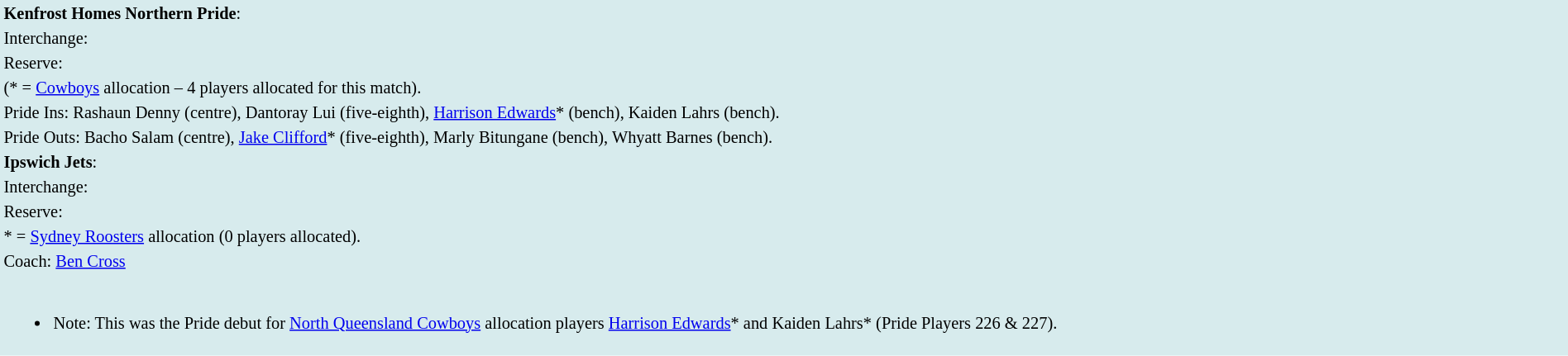<table style="background:#d7ebed; font-size:85%; width:100%;">
<tr>
<td><strong>Kenfrost Homes Northern Pride</strong>:             </td>
</tr>
<tr>
<td>Interchange:    </td>
</tr>
<tr>
<td>Reserve: </td>
</tr>
<tr>
<td>(* = <a href='#'>Cowboys</a> allocation – 4 players allocated for this match).</td>
</tr>
<tr>
<td>Pride Ins: Rashaun Denny (centre), Dantoray Lui (five-eighth), <a href='#'>Harrison Edwards</a>* (bench), Kaiden Lahrs (bench).</td>
</tr>
<tr>
<td>Pride Outs: Bacho Salam (centre), <a href='#'>Jake Clifford</a>* (five-eighth), Marly Bitungane (bench), Whyatt Barnes (bench).</td>
</tr>
<tr>
<td><strong>Ipswich Jets</strong>:             </td>
</tr>
<tr>
<td>Interchange:    </td>
</tr>
<tr>
<td>Reserve: </td>
</tr>
<tr>
<td>* = <a href='#'>Sydney Roosters</a> allocation (0 players allocated).</td>
</tr>
<tr>
<td>Coach: <a href='#'>Ben Cross</a></td>
</tr>
<tr>
<td><br><ul><li>Note: This was the Pride debut for <a href='#'>North Queensland Cowboys</a> allocation players <a href='#'>Harrison Edwards</a>* and Kaiden Lahrs* (Pride Players 226 & 227).</li></ul></td>
</tr>
<tr>
</tr>
</table>
